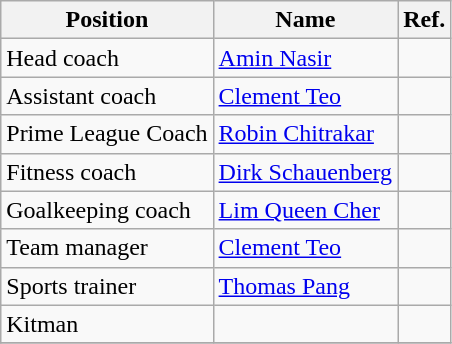<table class="wikitable">
<tr>
<th>Position</th>
<th>Name</th>
<th>Ref.</th>
</tr>
<tr>
<td>Head coach</td>
<td> <a href='#'>Amin Nasir</a></td>
<td></td>
</tr>
<tr>
<td>Assistant coach</td>
<td> <a href='#'>Clement Teo</a></td>
<td></td>
</tr>
<tr>
<td>Prime League Coach</td>
<td> <a href='#'>Robin Chitrakar</a></td>
<td></td>
</tr>
<tr>
<td>Fitness coach</td>
<td> <a href='#'>Dirk Schauenberg</a></td>
<td></td>
</tr>
<tr>
<td>Goalkeeping coach</td>
<td> <a href='#'>Lim Queen Cher</a></td>
<td></td>
</tr>
<tr>
<td>Team manager</td>
<td> <a href='#'>Clement Teo</a></td>
<td></td>
</tr>
<tr>
<td>Sports trainer</td>
<td> <a href='#'>Thomas Pang</a></td>
<td></td>
</tr>
<tr>
<td>Kitman</td>
<td></td>
<td></td>
</tr>
<tr>
</tr>
</table>
